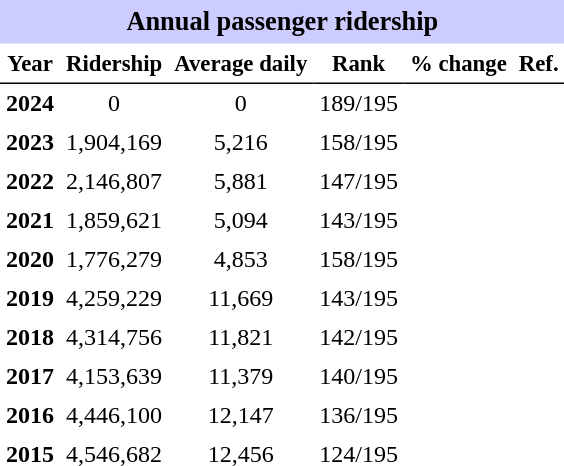<table class="toccolours" cellpadding="4" cellspacing="0" style="text-align:right;">
<tr>
<th colspan="6"  style="background-color:#ccf; background-color:#ccf; font-size:110%; text-align:center;">Annual passenger ridership</th>
</tr>
<tr style="font-size:95%; text-align:center">
<th style="border-bottom:1px solid black">Year</th>
<th style="border-bottom:1px solid black">Ridership</th>
<th style="border-bottom:1px solid black">Average daily</th>
<th style="border-bottom:1px solid black">Rank</th>
<th style="border-bottom:1px solid black">% change</th>
<th style="border-bottom:1px solid black">Ref.</th>
</tr>
<tr style="text-align:center;">
<td><strong>2024</strong></td>
<td>0</td>
<td>0</td>
<td>189/195</td>
<td></td>
<td></td>
</tr>
<tr style="text-align:center;">
<td><strong>2023</strong></td>
<td>1,904,169</td>
<td>5,216</td>
<td>158/195</td>
<td></td>
<td></td>
</tr>
<tr style="text-align:center;">
<td><strong>2022</strong></td>
<td>2,146,807</td>
<td>5,881</td>
<td>147/195</td>
<td></td>
<td></td>
</tr>
<tr style="text-align:center;">
<td><strong>2021</strong></td>
<td>1,859,621</td>
<td>5,094</td>
<td>143/195</td>
<td></td>
<td></td>
</tr>
<tr style="text-align:center;">
<td><strong>2020</strong></td>
<td>1,776,279</td>
<td>4,853</td>
<td>158/195</td>
<td></td>
<td></td>
</tr>
<tr style="text-align:center;">
<td><strong>2019</strong></td>
<td>4,259,229</td>
<td>11,669</td>
<td>143/195</td>
<td></td>
<td></td>
</tr>
<tr style="text-align:center;">
<td><strong>2018</strong></td>
<td>4,314,756</td>
<td>11,821</td>
<td>142/195</td>
<td></td>
<td></td>
</tr>
<tr style="text-align:center;">
<td><strong>2017</strong></td>
<td>4,153,639</td>
<td>11,379</td>
<td>140/195</td>
<td></td>
<td></td>
</tr>
<tr style="text-align:center;">
<td><strong>2016</strong></td>
<td>4,446,100</td>
<td>12,147</td>
<td>136/195</td>
<td></td>
<td></td>
</tr>
<tr style="text-align:center;">
<td><strong>2015</strong></td>
<td>4,546,682</td>
<td>12,456</td>
<td>124/195</td>
<td></td>
<td></td>
</tr>
</table>
